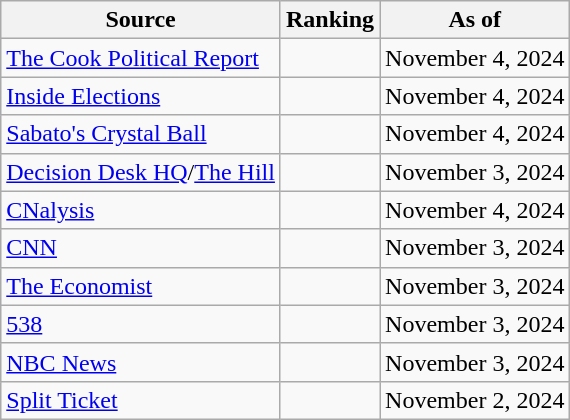<table class="wikitable" style="text-align:center">
<tr>
<th>Source</th>
<th>Ranking</th>
<th>As of</th>
</tr>
<tr>
<td align=left><a href='#'>The Cook Political Report</a></td>
<td></td>
<td>November 4, 2024</td>
</tr>
<tr>
<td align=left><a href='#'>Inside Elections</a></td>
<td></td>
<td>November 4, 2024</td>
</tr>
<tr>
<td align=left><a href='#'>Sabato's Crystal Ball</a></td>
<td></td>
<td>November 4, 2024</td>
</tr>
<tr>
<td align=left><a href='#'>Decision Desk HQ</a>/<a href='#'>The Hill</a></td>
<td></td>
<td>November 3, 2024</td>
</tr>
<tr>
<td align=left><a href='#'>CNalysis</a></td>
<td></td>
<td>November 4, 2024</td>
</tr>
<tr>
<td align=left><a href='#'>CNN</a></td>
<td></td>
<td>November 3, 2024</td>
</tr>
<tr>
<td align=left><a href='#'>The Economist</a></td>
<td></td>
<td>November 3, 2024</td>
</tr>
<tr>
<td align="left"><a href='#'>538</a></td>
<td></td>
<td>November 3, 2024</td>
</tr>
<tr>
<td align="left"><a href='#'>NBC News</a></td>
<td></td>
<td>November 3, 2024</td>
</tr>
<tr>
<td align="left"><a href='#'>Split Ticket</a></td>
<td></td>
<td>November 2, 2024</td>
</tr>
</table>
